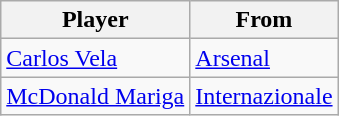<table class="wikitable">
<tr>
<th>Player</th>
<th>From</th>
</tr>
<tr>
<td> <a href='#'>Carlos Vela</a></td>
<td> <a href='#'>Arsenal</a></td>
</tr>
<tr>
<td> <a href='#'>McDonald Mariga</a></td>
<td> <a href='#'>Internazionale</a></td>
</tr>
</table>
